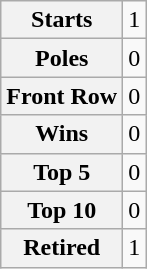<table class="wikitable" style="text-align:center">
<tr>
<th>Starts</th>
<td>1</td>
</tr>
<tr>
<th>Poles</th>
<td>0</td>
</tr>
<tr>
<th>Front Row</th>
<td>0</td>
</tr>
<tr>
<th>Wins</th>
<td>0</td>
</tr>
<tr>
<th>Top 5</th>
<td>0</td>
</tr>
<tr>
<th>Top 10</th>
<td>0</td>
</tr>
<tr>
<th>Retired</th>
<td>1</td>
</tr>
</table>
